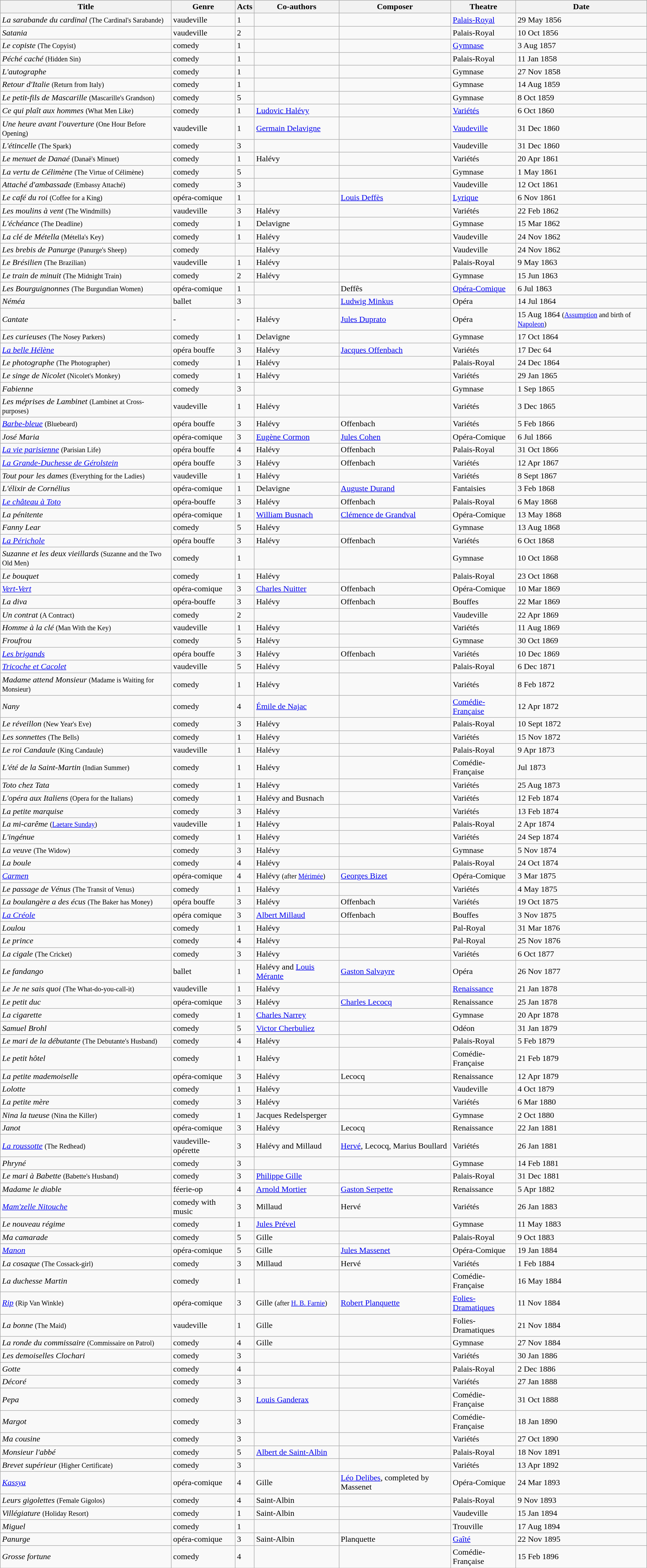<table class="wikitable sortable plainrowheaders" style="text-align: left; margin-right: 0;">
<tr>
<th scope="col">Title</th>
<th scope="col" >Genre</th>
<th scope="col" >Acts</th>
<th scope="col" >Co-authors</th>
<th scope="col" >Composer</th>
<th scope="col" >Theatre</th>
<th scope="col" >Date</th>
</tr>
<tr>
<td><em>La sarabande du cardinal</em> <small>(The Cardinal's Sarabande)</small></td>
<td>vaudeville</td>
<td>1</td>
<td></td>
<td></td>
<td><a href='#'> Palais-Royal</a></td>
<td>29 May 1856</td>
</tr>
<tr>
<td><em>Satania</em></td>
<td>vaudeville</td>
<td>2</td>
<td></td>
<td></td>
<td>Palais-Royal</td>
<td>10 Oct 1856</td>
</tr>
<tr>
<td><em>Le copiste</em> <small>(The Copyist)</small></td>
<td>comedy</td>
<td>1</td>
<td></td>
<td></td>
<td><a href='#'>Gymnase</a></td>
<td>3 Aug 1857</td>
</tr>
<tr>
<td><em>Péché caché</em> <small>(Hidden Sin)</small></td>
<td>comedy</td>
<td>1</td>
<td></td>
<td></td>
<td>Palais-Royal</td>
<td>11 Jan 1858</td>
</tr>
<tr>
<td><em>L'autographe</em></td>
<td>comedy</td>
<td>1</td>
<td></td>
<td></td>
<td>Gymnase</td>
<td>27 Nov 1858</td>
</tr>
<tr>
<td><em>Retour d'Italie</em> <small>(Return from Italy)</small></td>
<td>comedy</td>
<td>1</td>
<td></td>
<td></td>
<td>Gymnase</td>
<td>14 Aug 1859</td>
</tr>
<tr>
<td><em>Le petit-fils de Mascarille</em> <small>(Mascarille's Grandson)</small></td>
<td>comedy</td>
<td>5</td>
<td></td>
<td></td>
<td>Gymnase</td>
<td>8 Oct 1859</td>
</tr>
<tr>
<td><em>Ce qui plaît aux hommes</em> <small>(What Men Like)</small></td>
<td>comedy</td>
<td>1</td>
<td><a href='#'>Ludovic Halévy</a></td>
<td></td>
<td><a href='#'>Variétés</a></td>
<td>6 Oct 1860</td>
</tr>
<tr>
<td><em>Une heure avant l'ouverture</em> <small>(One Hour Before Opening)</small></td>
<td>vaudeville</td>
<td>1</td>
<td><a href='#'>Germain Delavigne</a></td>
<td></td>
<td><a href='#'>Vaudeville</a></td>
<td>31 Dec 1860</td>
</tr>
<tr>
<td><em>L'étincelle</em> <small>(The Spark)</small></td>
<td>comedy</td>
<td>3</td>
<td></td>
<td></td>
<td>Vaudeville</td>
<td>31 Dec 1860</td>
</tr>
<tr>
<td><em>Le menuet de Danaé</em> <small>(Danaë's Minuet)</small></td>
<td>comedy</td>
<td>1</td>
<td>Halévy</td>
<td></td>
<td>Variétés</td>
<td>20 Apr 1861</td>
</tr>
<tr>
<td><em>La vertu de Célimène</em> <small>(The Virtue of Célimène)</small></td>
<td>comedy</td>
<td>5</td>
<td></td>
<td></td>
<td>Gymnase</td>
<td>1 May 1861</td>
</tr>
<tr>
<td><em>Attaché d'ambassade</em> <small>(Embassy Attaché)</small></td>
<td>comedy</td>
<td>3</td>
<td></td>
<td></td>
<td>Vaudeville</td>
<td>12 Oct 1861</td>
</tr>
<tr>
<td><em>Le café du roi</em> <small>(Coffee for a King)</small></td>
<td>opéra-comique</td>
<td>1</td>
<td></td>
<td><a href='#'>Louis Deffès</a></td>
<td><a href='#'>Lyrique</a></td>
<td>6 Nov 1861</td>
</tr>
<tr>
<td><em>Les moulins à vent</em> <small>(The Windmills)</small></td>
<td>vaudeville</td>
<td>3</td>
<td>Halévy</td>
<td></td>
<td>Variétés</td>
<td>22 Feb 1862</td>
</tr>
<tr>
<td><em>L'échéance</em> <small>(The Deadline)</small></td>
<td>comedy</td>
<td>1</td>
<td>Delavigne</td>
<td></td>
<td>Gymnase</td>
<td>15 Mar 1862</td>
</tr>
<tr>
<td><em>La clé de Métella</em> <small>(Métella's Key)</small></td>
<td>comedy</td>
<td>1</td>
<td>Halévy</td>
<td></td>
<td>Vaudeville</td>
<td>24 Nov 1862</td>
</tr>
<tr>
<td><em>Les brebis de Panurge</em> <small>(Panurge's Sheep)</small></td>
<td>comedy</td>
<td></td>
<td>Halévy</td>
<td></td>
<td>Vaudeville</td>
<td>24 Nov 1862</td>
</tr>
<tr>
<td><em>Le Brésilien</em> <small>(The Brazilian)</small></td>
<td>vaudeville</td>
<td>1</td>
<td>Halévy</td>
<td></td>
<td>Palais-Royal</td>
<td>9 May 1863</td>
</tr>
<tr>
<td><em>Le train de minuit</em> <small>(The Midnight Train)</small></td>
<td>comedy</td>
<td>2</td>
<td>Halévy</td>
<td></td>
<td>Gymnase</td>
<td>15 Jun 1863</td>
</tr>
<tr>
<td><em>Les Bourguignonnes</em> <small>(The Burgundian Women)</small></td>
<td>opéra-comique</td>
<td>1</td>
<td></td>
<td>Deffês</td>
<td><a href='#'>Opéra-Comique</a></td>
<td>6 Jul 1863</td>
</tr>
<tr>
<td><em>Néméa</em></td>
<td>ballet</td>
<td>3</td>
<td></td>
<td><a href='#'>Ludwig Minkus</a></td>
<td>Opéra</td>
<td>14 Jul 1864</td>
</tr>
<tr>
<td><em>Cantate</em></td>
<td>-</td>
<td>-</td>
<td>Halévy</td>
<td><a href='#'>Jules Duprato</a></td>
<td>Opéra</td>
<td>15 Aug 1864 <small>(<a href='#'>Assumption</a> and birth of <a href='#'>Napoleon</a>)</small></td>
</tr>
<tr>
<td><em>Les curieuses</em> <small>(The Nosey Parkers)</small></td>
<td>comedy</td>
<td>1</td>
<td>Delavigne</td>
<td></td>
<td>Gymnase</td>
<td>17 Oct 1864</td>
</tr>
<tr>
<td><em><a href='#'>La belle Hélène</a></em></td>
<td>opéra bouffe</td>
<td>3</td>
<td>Halévy</td>
<td><a href='#'>Jacques Offenbach</a></td>
<td>Variétés</td>
<td>17 Dec 64</td>
</tr>
<tr>
<td><em>Le photographe</em> <small>(The Photographer)</small></td>
<td>comedy</td>
<td>1</td>
<td>Halévy</td>
<td></td>
<td>Palais-Royal</td>
<td>24 Dec 1864</td>
</tr>
<tr>
<td><em>Le singe de Nicolet</em> <small>(Nicolet's Monkey)</small></td>
<td>comedy</td>
<td>1</td>
<td>Halévy</td>
<td></td>
<td>Variétés</td>
<td>29 Jan 1865</td>
</tr>
<tr>
<td><em>Fabienne</em></td>
<td>comedy</td>
<td>3</td>
<td></td>
<td></td>
<td>Gymnase</td>
<td>1 Sep 1865</td>
</tr>
<tr>
<td><em>Les méprises de Lambinet</em> <small>(Lambinet at Cross-purposes)</small></td>
<td>vaudeville</td>
<td>1</td>
<td>Halévy</td>
<td></td>
<td>Variétés</td>
<td>3 Dec 1865</td>
</tr>
<tr>
<td><em><a href='#'>Barbe-bleue</a></em> <small>(Bluebeard)</small></td>
<td>opéra bouffe</td>
<td>3</td>
<td>Halévy</td>
<td>Offenbach</td>
<td>Variétés</td>
<td>5 Feb 1866</td>
</tr>
<tr>
<td><em>José Maria</em></td>
<td>opéra-comique</td>
<td>3</td>
<td><a href='#'>Eugène Cormon</a></td>
<td><a href='#'>Jules Cohen</a></td>
<td>Opéra-Comique</td>
<td>6 Jul 1866</td>
</tr>
<tr>
<td><em><a href='#'>La vie parisienne</a></em> <small>(Parisian Life)</small></td>
<td>opéra bouffe</td>
<td>4</td>
<td>Halévy</td>
<td>Offenbach</td>
<td>Palais-Royal</td>
<td>31 Oct 1866</td>
</tr>
<tr>
<td><em><a href='#'>La Grande-Duchesse de Gérolstein</a></em></td>
<td>opéra bouffe</td>
<td>3</td>
<td>Halévy</td>
<td>Offenbach</td>
<td>Variétés</td>
<td>12 Apr 1867</td>
</tr>
<tr>
<td><em>Tout pour les dames</em> <small>(Everything for the Ladies)</small></td>
<td>vaudeville</td>
<td>1</td>
<td>Halévy</td>
<td></td>
<td>Variétés</td>
<td>8 Sept 1867</td>
</tr>
<tr>
<td><em>L'élixir de Cornélius</em></td>
<td>opéra-comique</td>
<td>1</td>
<td>Delavigne</td>
<td><a href='#'>Auguste Durand</a></td>
<td>Fantaisies</td>
<td>3 Feb 1868</td>
</tr>
<tr>
<td><em><a href='#'>Le château à Toto</a></em></td>
<td>opéra-bouffe</td>
<td>3</td>
<td>Halévy</td>
<td>Offenbach</td>
<td>Palais-Royal</td>
<td>6 May 1868</td>
</tr>
<tr>
<td><em>La pénitente</em></td>
<td>opéra-comique</td>
<td>1</td>
<td><a href='#'>William Busnach</a></td>
<td><a href='#'>Clémence de Grandval</a></td>
<td>Opéra-Comique</td>
<td>13 May 1868</td>
</tr>
<tr>
<td><em>Fanny Lear</em></td>
<td>comedy</td>
<td>5</td>
<td>Halévy</td>
<td></td>
<td>Gymnase</td>
<td>13 Aug 1868</td>
</tr>
<tr>
<td><em><a href='#'>La Périchole</a></em></td>
<td>opéra bouffe</td>
<td>3</td>
<td>Halévy</td>
<td>Offenbach</td>
<td>Variétés</td>
<td>6 Oct 1868</td>
</tr>
<tr>
<td><em>Suzanne et les deux vieillards</em> <small>(Suzanne and the Two Old Men)</small></td>
<td>comedy</td>
<td>1</td>
<td></td>
<td></td>
<td>Gymnase</td>
<td>10 Oct 1868</td>
</tr>
<tr>
<td><em>Le bouquet</em></td>
<td>comedy</td>
<td>1</td>
<td>Halévy</td>
<td></td>
<td>Palais-Royal</td>
<td>23 Oct 1868</td>
</tr>
<tr>
<td><em><a href='#'>Vert-Vert</a></em></td>
<td>opéra-comique</td>
<td>3</td>
<td><a href='#'>Charles Nuitter</a></td>
<td>Offenbach</td>
<td>Opéra-Comique</td>
<td>10 Mar 1869</td>
</tr>
<tr>
<td><em>La diva</em></td>
<td>opéra-bouffe</td>
<td>3</td>
<td>Halévy</td>
<td>Offenbach</td>
<td>Bouffes</td>
<td>22 Mar 1869</td>
</tr>
<tr>
<td><em>Un contrat</em> <small>(A Contract)</small></td>
<td>comedy</td>
<td>2</td>
<td></td>
<td></td>
<td>Vaudeville</td>
<td>22 Apr 1869</td>
</tr>
<tr>
<td><em>Homme à la clé</em> <small>(Man With the Key)</small></td>
<td>vaudeville</td>
<td>1</td>
<td>Halévy</td>
<td></td>
<td>Variétés</td>
<td>11 Aug 1869</td>
</tr>
<tr>
<td><em>Froufrou</em></td>
<td>comedy</td>
<td>5</td>
<td>Halévy</td>
<td></td>
<td>Gymnase</td>
<td>30 Oct 1869</td>
</tr>
<tr>
<td><em><a href='#'>Les brigands</a></em></td>
<td>opéra bouffe</td>
<td>3</td>
<td>Halévy</td>
<td>Offenbach</td>
<td>Variétés</td>
<td>10 Dec 1869</td>
</tr>
<tr>
<td><em><a href='#'>Tricoche et Cacolet</a></em></td>
<td>vaudeville</td>
<td>5</td>
<td>Halévy</td>
<td></td>
<td>Palais-Royal</td>
<td>6 Dec 1871</td>
</tr>
<tr>
<td><em>Madame attend Monsieur</em> <small>(Madame is Waiting for Monsieur)</small></td>
<td>comedy</td>
<td>1</td>
<td>Halévy</td>
<td></td>
<td>Variétés</td>
<td>8 Feb 1872</td>
</tr>
<tr>
<td><em>Nany</em></td>
<td>comedy</td>
<td>4</td>
<td><a href='#'>Émile de Najac</a></td>
<td></td>
<td><a href='#'>Comédie-Française</a></td>
<td>12 Apr 1872</td>
</tr>
<tr>
<td><em>Le réveillon</em> <small>(New Year's Eve)</small></td>
<td>comedy</td>
<td>3</td>
<td>Halévy</td>
<td></td>
<td>Palais-Royal</td>
<td>10 Sept 1872</td>
</tr>
<tr>
<td><em>Les sonnettes</em> <small>(The Bells)</small></td>
<td>comedy</td>
<td>1</td>
<td>Halévy</td>
<td></td>
<td>Variétés</td>
<td>15 Nov 1872</td>
</tr>
<tr>
<td><em>Le roi Candaule</em> <small>(King Candaule)</small></td>
<td>vaudeville</td>
<td>1</td>
<td>Halévy</td>
<td></td>
<td>Palais-Royal</td>
<td>9 Apr 1873</td>
</tr>
<tr>
<td><em>L'été de la Saint-Martin</em> <small>(Indian Summer)</small></td>
<td>comedy</td>
<td>1</td>
<td>Halévy</td>
<td></td>
<td>Comédie-Française</td>
<td>Jul 1873</td>
</tr>
<tr>
<td><em>Toto chez Tata</em></td>
<td>comedy</td>
<td>1</td>
<td>Halévy</td>
<td></td>
<td>Variétés</td>
<td>25 Aug 1873</td>
</tr>
<tr>
<td><em>L'opéra aux Italiens</em> <small>(Opera for the Italians)</small></td>
<td>comedy</td>
<td>1</td>
<td>Halévy and Busnach</td>
<td></td>
<td>Variétés</td>
<td>12 Feb 1874</td>
</tr>
<tr>
<td><em>La petite marquise</em></td>
<td>comedy</td>
<td>3</td>
<td>Halévy</td>
<td></td>
<td>Variétés</td>
<td>13 Feb 1874</td>
</tr>
<tr>
<td><em>La mi-carême</em> <small>(<a href='#'>Laetare Sunday</a>)</small></td>
<td>vaudeville</td>
<td>1</td>
<td>Halévy</td>
<td></td>
<td>Palais-Royal</td>
<td>2 Apr 1874</td>
</tr>
<tr>
<td><em>L'ingénue</em></td>
<td>comedy</td>
<td>1</td>
<td>Halévy</td>
<td></td>
<td>Variétés</td>
<td>24 Sep 1874</td>
</tr>
<tr>
<td><em>La veuve</em> <small>(The Widow)</small></td>
<td>comedy</td>
<td>3</td>
<td>Halévy</td>
<td></td>
<td>Gymnase</td>
<td>5 Nov 1874</td>
</tr>
<tr>
<td><em>La boule</em></td>
<td>comedy</td>
<td>4</td>
<td>Halévy</td>
<td></td>
<td>Palais-Royal</td>
<td>24 Oct 1874</td>
</tr>
<tr>
<td><em><a href='#'>Carmen</a></em></td>
<td>opéra-comique</td>
<td>4</td>
<td>Halévy <small>(after <a href='#'>Mérimée</a>)</small></td>
<td><a href='#'>Georges Bizet</a></td>
<td>Opéra-Comique</td>
<td>3 Mar 1875</td>
</tr>
<tr>
<td><em>Le passage de Vénus</em> <small>(The Transit of Venus)</small></td>
<td>comedy</td>
<td>1</td>
<td>Halévy</td>
<td></td>
<td>Variétés</td>
<td>4 May 1875</td>
</tr>
<tr>
<td><em>La boulangère a des écus</em> <small>(The Baker has Money)</small></td>
<td>opéra bouffe</td>
<td>3</td>
<td>Halévy</td>
<td>Offenbach</td>
<td>Variétés</td>
<td>19 Oct 1875</td>
</tr>
<tr>
<td><em><a href='#'>La Créole</a></em></td>
<td>opéra comique</td>
<td>3</td>
<td><a href='#'>Albert Millaud</a></td>
<td>Offenbach</td>
<td>Bouffes</td>
<td>3 Nov 1875</td>
</tr>
<tr>
<td><em>Loulou</em></td>
<td>comedy</td>
<td>1</td>
<td>Halévy</td>
<td></td>
<td>Pal-Royal</td>
<td>31 Mar 1876</td>
</tr>
<tr>
<td><em>Le prince</em></td>
<td>comedy</td>
<td>4</td>
<td>Halévy</td>
<td></td>
<td>Pal-Royal</td>
<td>25 Nov 1876</td>
</tr>
<tr>
<td><em>La cigale</em> <small>(The Cricket)</small></td>
<td>comedy</td>
<td>3</td>
<td>Halévy</td>
<td></td>
<td>Variétés</td>
<td>6 Oct 1877</td>
</tr>
<tr>
<td><em>Le fandango</em></td>
<td>ballet</td>
<td>1</td>
<td>Halévy and <a href='#'>Louis Mérante</a></td>
<td><a href='#'>Gaston Salvayre</a></td>
<td>Opéra</td>
<td>26 Nov 1877</td>
</tr>
<tr>
<td><em>Le Je ne sais quoi</em> <small>(The What-do-you-call-it)</small></td>
<td>vaudeville</td>
<td>1</td>
<td>Halévy</td>
<td></td>
<td><a href='#'>Renaissance</a></td>
<td>21 Jan 1878</td>
</tr>
<tr>
<td><em>Le petit duc</em></td>
<td>opéra-comique</td>
<td>3</td>
<td>Halévy</td>
<td><a href='#'>Charles Lecocq</a></td>
<td>Renaissance</td>
<td>25 Jan 1878</td>
</tr>
<tr>
<td><em>La cigarette</em></td>
<td>comedy</td>
<td>1</td>
<td><a href='#'>Charles Narrey</a></td>
<td></td>
<td>Gymnase</td>
<td>20 Apr 1878</td>
</tr>
<tr>
<td><em>Samuel Brohl</em></td>
<td>comedy</td>
<td>5</td>
<td><a href='#'>Victor Cherbuliez</a></td>
<td></td>
<td>Odéon</td>
<td>31 Jan 1879</td>
</tr>
<tr>
<td><em>Le mari de la débutante</em> <small>(The Debutante's Husband)</small></td>
<td>comedy</td>
<td>4</td>
<td>Halévy</td>
<td></td>
<td>Palais-Royal</td>
<td>5 Feb 1879</td>
</tr>
<tr>
<td><em>Le petit hôtel</em></td>
<td>comedy</td>
<td>1</td>
<td>Halévy</td>
<td></td>
<td>Comédie-Française</td>
<td>21 Feb 1879</td>
</tr>
<tr>
<td><em>La petite mademoiselle</em></td>
<td>opéra-comique</td>
<td>3</td>
<td>Halévy</td>
<td>Lecocq</td>
<td>Renaissance</td>
<td>12 Apr 1879</td>
</tr>
<tr>
<td><em>Lolotte</em></td>
<td>comedy</td>
<td>1</td>
<td>Halévy</td>
<td></td>
<td>Vaudeville</td>
<td>4 Oct 1879</td>
</tr>
<tr>
<td><em>La petite mère</em></td>
<td>comedy</td>
<td>3</td>
<td>Halévy</td>
<td></td>
<td>Variétés</td>
<td>6 Mar 1880</td>
</tr>
<tr>
<td><em>Nina la tueuse</em> <small>(Nina the Killer)</small></td>
<td>comedy</td>
<td>1</td>
<td>Jacques Redelsperger</td>
<td></td>
<td>Gymnase</td>
<td>2 Oct 1880</td>
</tr>
<tr>
<td><em>Janot</em></td>
<td>opéra-comique</td>
<td>3</td>
<td>Halévy</td>
<td>Lecocq</td>
<td>Renaissance</td>
<td>22 Jan 1881</td>
</tr>
<tr>
<td><em><a href='#'>La roussotte</a></em> <small>(The Redhead)</small></td>
<td>vaudeville-opérette</td>
<td>3</td>
<td>Halévy and Millaud</td>
<td><a href='#'>Hervé</a>, Lecocq, Marius Boullard</td>
<td>Variétés</td>
<td>26 Jan 1881</td>
</tr>
<tr>
<td><em>Phryné</em></td>
<td>comedy</td>
<td>3</td>
<td></td>
<td></td>
<td>Gymnase</td>
<td>14 Feb 1881</td>
</tr>
<tr>
<td><em>Le mari à Babette</em> <small>(Babette's Husband)</small></td>
<td>comedy</td>
<td>3</td>
<td><a href='#'>Philippe Gille</a></td>
<td></td>
<td>Palais-Royal</td>
<td>31 Dec 1881</td>
</tr>
<tr>
<td><em>Madame le diable</em></td>
<td>féerie-op</td>
<td>4</td>
<td><a href='#'>Arnold Mortier</a></td>
<td><a href='#'>Gaston Serpette</a></td>
<td>Renaissance</td>
<td>5 Apr 1882</td>
</tr>
<tr>
<td><em><a href='#'>Mam'zelle Nitouche</a></em></td>
<td>comedy with music</td>
<td>3</td>
<td>Millaud</td>
<td>Hervé</td>
<td>Variétés</td>
<td>26 Jan 1883</td>
</tr>
<tr>
<td><em>Le nouveau régime</em></td>
<td>comedy</td>
<td>1</td>
<td><a href='#'>Jules Prével</a></td>
<td></td>
<td>Gymnase</td>
<td>11 May 1883</td>
</tr>
<tr>
<td><em>Ma camarade</em></td>
<td>comedy</td>
<td>5</td>
<td>Gille</td>
<td></td>
<td>Palais-Royal</td>
<td>9 Oct 1883</td>
</tr>
<tr>
<td><em><a href='#'>Manon</a></em></td>
<td>opéra-comique</td>
<td>5</td>
<td>Gille</td>
<td><a href='#'>Jules Massenet</a></td>
<td>Opéra-Comique</td>
<td>19 Jan 1884</td>
</tr>
<tr>
<td><em>La cosaque</em> <small>(The Cossack-girl)</small></td>
<td>comedy</td>
<td>3</td>
<td>Millaud</td>
<td>Hervé</td>
<td>Variétés</td>
<td>1 Feb 1884</td>
</tr>
<tr>
<td><em>La duchesse Martin</em></td>
<td>comedy</td>
<td>1</td>
<td></td>
<td></td>
<td>Comédie-Française</td>
<td>16 May 1884</td>
</tr>
<tr>
<td><em><a href='#'>Rip</a></em> <small>(Rip Van Winkle)</small></td>
<td>opéra-comique</td>
<td>3</td>
<td>Gille <small>(after <a href='#'>H. B. Farnie</a>)</small></td>
<td><a href='#'>Robert Planquette</a></td>
<td><a href='#'>Folies-Dramatiques</a></td>
<td>11 Nov 1884</td>
</tr>
<tr>
<td><em>La bonne</em> <small>(The Maid)</small></td>
<td>vaudeville</td>
<td>1</td>
<td>Gille</td>
<td></td>
<td>Folies-Dramatiques</td>
<td>21 Nov 1884</td>
</tr>
<tr>
<td><em>La ronde du commissaire</em> <small>(Commissaire on Patrol)</small></td>
<td>comedy</td>
<td>4</td>
<td>Gille</td>
<td></td>
<td>Gymnase</td>
<td>27 Nov 1884</td>
</tr>
<tr>
<td><em>Les demoiselles Clochari</em></td>
<td>comedy</td>
<td>3</td>
<td></td>
<td></td>
<td>Variétés</td>
<td>30 Jan 1886</td>
</tr>
<tr>
<td><em>Gotte</em></td>
<td>comedy</td>
<td>4</td>
<td></td>
<td></td>
<td>Palais-Royal</td>
<td>2 Dec 1886</td>
</tr>
<tr>
<td><em>Décoré</em></td>
<td>comedy</td>
<td>3</td>
<td></td>
<td></td>
<td>Variétés</td>
<td>27 Jan 1888</td>
</tr>
<tr>
<td><em>Pepa</em></td>
<td>comedy</td>
<td>3</td>
<td><a href='#'>Louis Ganderax</a></td>
<td></td>
<td>Comédie-Française</td>
<td>31 Oct 1888</td>
</tr>
<tr>
<td><em>Margot</em></td>
<td>comedy</td>
<td>3</td>
<td></td>
<td></td>
<td>Comédie-Française</td>
<td>18 Jan 1890</td>
</tr>
<tr>
<td><em>Ma cousine</em></td>
<td>comedy</td>
<td>3</td>
<td></td>
<td></td>
<td>Variétés</td>
<td>27 Oct 1890</td>
</tr>
<tr>
<td><em>Monsieur l'abbé</em></td>
<td>comedy</td>
<td>5</td>
<td><a href='#'>Albert de Saint-Albin</a></td>
<td></td>
<td>Palais-Royal</td>
<td>18 Nov 1891</td>
</tr>
<tr>
<td><em>Brevet supérieur</em> <small>(Higher Certificate)</small></td>
<td>comedy</td>
<td>3</td>
<td></td>
<td></td>
<td>Variétés</td>
<td>13 Apr 1892</td>
</tr>
<tr>
<td><em><a href='#'>Kassya</a></em></td>
<td>opéra-comique</td>
<td>4</td>
<td>Gille</td>
<td><a href='#'>Léo Delibes</a>, completed by Massenet</td>
<td>Opéra-Comique</td>
<td>24 Mar 1893</td>
</tr>
<tr>
<td><em>Leurs gigolettes</em> <small>(Female Gigolos)</small></td>
<td>comedy</td>
<td>4</td>
<td>Saint-Albin</td>
<td></td>
<td>Palais-Royal</td>
<td>9 Nov 1893</td>
</tr>
<tr>
<td><em>Villégiature</em> <small>(Holiday Resort)</small></td>
<td>comedy</td>
<td>1</td>
<td>Saint-Albin</td>
<td></td>
<td>Vaudeville</td>
<td>15 Jan 1894</td>
</tr>
<tr>
<td><em>Miguel</em></td>
<td>comedy</td>
<td>1</td>
<td></td>
<td></td>
<td>Trouville</td>
<td>17 Aug 1894</td>
</tr>
<tr>
<td><em>Panurge</em></td>
<td>opéra-comique</td>
<td>3</td>
<td>Saint-Albin</td>
<td>Planquette</td>
<td><a href='#'>Gaîté</a></td>
<td>22 Nov 1895</td>
</tr>
<tr>
<td><em>Grosse fortune</em></td>
<td>comedy</td>
<td>4</td>
<td></td>
<td></td>
<td>Comédie-Française</td>
<td>15 Feb 1896</td>
</tr>
</table>
